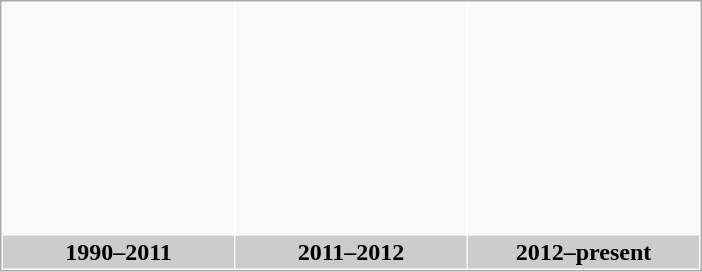<table border="0" cellpadding="2" cellspacing="1" style="border:1px solid #aaa">
<tr align=center>
<th height="150px" bgcolor="#F9F9F9"></th>
<th height="150px" bgcolor="#F9F9F9"></th>
<th height="150px" bgcolor="#F9F9F9"></th>
</tr>
<tr>
<th width="150px" colspan="1" bgcolor="#CCCCCC">1990–2011</th>
<th width="150px" colspan="1" bgcolor="#CCCCCC">2011–2012</th>
<th width="150px" colspan="1" bgcolor="#CCCCCC">2012–present</th>
</tr>
</table>
